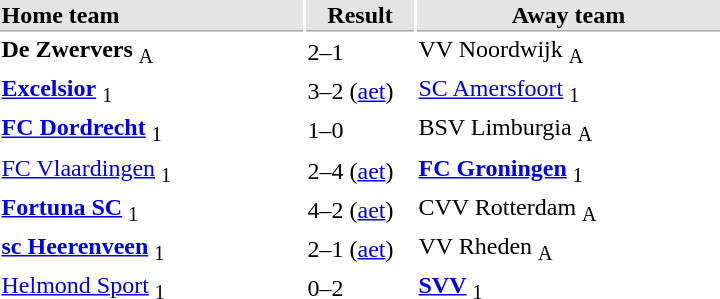<table>
<tr bgcolor="#E4E4E4">
<th style="border-bottom:1px solid #AAAAAA" width="200" align="left">Home team</th>
<th style="border-bottom:1px solid #AAAAAA" width="70" align="center">Result</th>
<th style="border-bottom:1px solid #AAAAAA" width="200">Away team</th>
</tr>
<tr>
<td><strong>De Zwervers</strong> <sub>A</sub></td>
<td>2–1</td>
<td>VV Noordwijk <sub>A</sub></td>
</tr>
<tr>
<td><strong><a href='#'>Excelsior</a></strong> <sub>1</sub></td>
<td>3–2 (<a href='#'>aet</a>)</td>
<td><a href='#'>SC Amersfoort</a> <sub>1</sub></td>
</tr>
<tr>
<td><strong><a href='#'>FC Dordrecht</a></strong> <sub>1</sub></td>
<td>1–0</td>
<td>BSV Limburgia <sub>A</sub></td>
</tr>
<tr>
<td><a href='#'>FC Vlaardingen</a> <sub>1</sub></td>
<td>2–4 (<a href='#'>aet</a>)</td>
<td><strong><a href='#'>FC Groningen</a></strong> <sub>1</sub></td>
</tr>
<tr>
<td><strong><a href='#'>Fortuna SC</a></strong> <sub>1</sub></td>
<td>4–2 (<a href='#'>aet</a>)</td>
<td>CVV Rotterdam <sub>A</sub></td>
</tr>
<tr>
<td><strong><a href='#'>sc Heerenveen</a></strong> <sub>1</sub></td>
<td>2–1 (<a href='#'>aet</a>)</td>
<td>VV Rheden <sub>A</sub></td>
</tr>
<tr>
<td><a href='#'>Helmond Sport</a> <sub>1</sub></td>
<td>0–2 </td>
<td><strong><a href='#'>SVV</a></strong> <sub>1</sub></td>
</tr>
</table>
